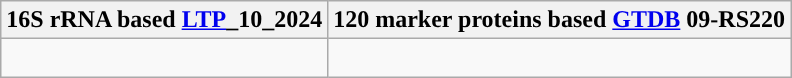<table class="wikitable">
<tr>
<th colspan=1>16S rRNA based <a href='#'>LTP</a>_10_2024</th>
<th colspan=1>120 marker proteins based <a href='#'>GTDB</a> 09-RS220</th>
</tr>
<tr>
<td style="vertical-align:top"><br></td>
<td><br></td>
</tr>
</table>
